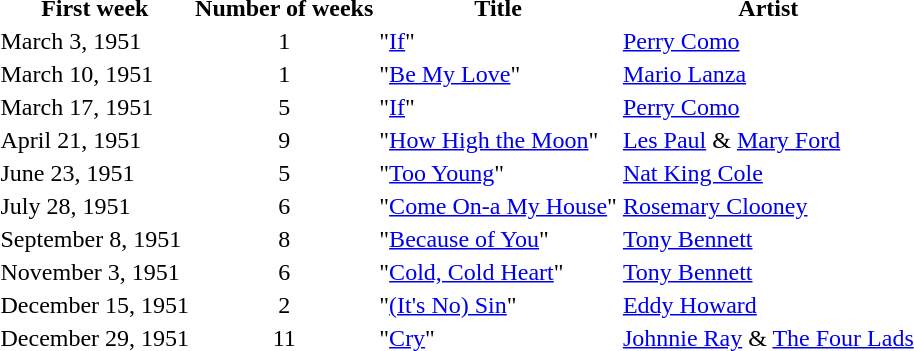<table class="wiktable">
<tr>
<th>First week</th>
<th>Number of weeks</th>
<th>Title</th>
<th>Artist</th>
</tr>
<tr>
<td>March 3, 1951</td>
<td align="center">1</td>
<td>"<a href='#'>If</a>"</td>
<td><a href='#'>Perry Como</a></td>
</tr>
<tr>
<td>March 10, 1951</td>
<td align="center">1</td>
<td>"<a href='#'>Be My Love</a>"</td>
<td><a href='#'>Mario Lanza</a></td>
</tr>
<tr>
<td>March 17, 1951</td>
<td align="center">5</td>
<td>"<a href='#'>If</a>"</td>
<td><a href='#'>Perry Como</a></td>
</tr>
<tr>
<td>April 21, 1951</td>
<td align="center">9</td>
<td>"<a href='#'>How High the Moon</a>"</td>
<td><a href='#'>Les Paul</a> & <a href='#'>Mary Ford</a></td>
</tr>
<tr>
<td>June 23, 1951</td>
<td align="center">5</td>
<td>"<a href='#'>Too Young</a>"</td>
<td><a href='#'>Nat King Cole</a></td>
</tr>
<tr>
<td>July 28, 1951</td>
<td align="center">6</td>
<td>"<a href='#'>Come On-a My House</a>"</td>
<td><a href='#'>Rosemary Clooney</a></td>
</tr>
<tr>
<td>September 8, 1951</td>
<td align="center">8</td>
<td>"<a href='#'>Because of You</a>"</td>
<td><a href='#'>Tony Bennett</a></td>
</tr>
<tr>
<td>November 3, 1951</td>
<td align="center">6</td>
<td>"<a href='#'>Cold, Cold Heart</a>"</td>
<td><a href='#'>Tony Bennett</a></td>
</tr>
<tr>
<td>December 15, 1951</td>
<td align="center">2</td>
<td>"<a href='#'>(It's No) Sin</a>"</td>
<td><a href='#'>Eddy Howard</a></td>
</tr>
<tr>
<td>December 29, 1951</td>
<td align="center">11</td>
<td>"<a href='#'>Cry</a>"</td>
<td><a href='#'>Johnnie Ray</a> & <a href='#'>The Four Lads</a></td>
</tr>
</table>
